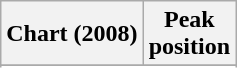<table class="wikitable sortable">
<tr>
<th>Chart (2008)</th>
<th align="center">Peak<br>position</th>
</tr>
<tr>
</tr>
<tr>
</tr>
<tr>
</tr>
<tr>
</tr>
</table>
